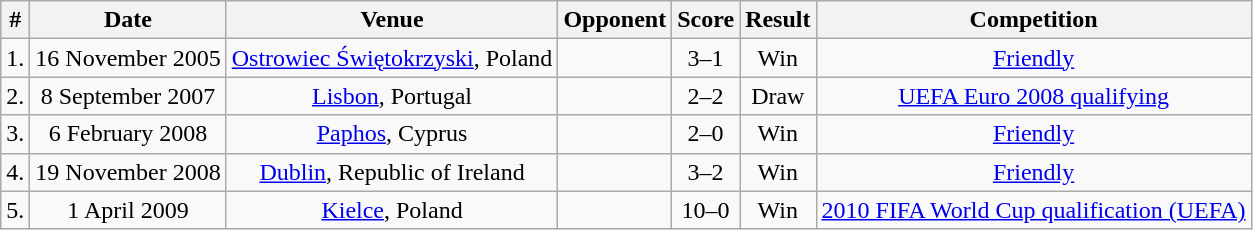<table class="wikitable" style="text-align: center;">
<tr>
<th>#</th>
<th>Date</th>
<th>Venue</th>
<th>Opponent</th>
<th>Score</th>
<th>Result</th>
<th>Competition</th>
</tr>
<tr>
<td>1.</td>
<td>16 November 2005</td>
<td><a href='#'>Ostrowiec Świętokrzyski</a>, Poland</td>
<td></td>
<td>3–1</td>
<td>Win</td>
<td><a href='#'>Friendly</a></td>
</tr>
<tr>
<td>2.</td>
<td>8 September 2007</td>
<td><a href='#'>Lisbon</a>, Portugal</td>
<td></td>
<td>2–2</td>
<td>Draw</td>
<td><a href='#'>UEFA Euro 2008 qualifying</a></td>
</tr>
<tr>
<td>3.</td>
<td>6 February 2008</td>
<td><a href='#'>Paphos</a>, Cyprus</td>
<td></td>
<td>2–0</td>
<td>Win</td>
<td><a href='#'>Friendly</a></td>
</tr>
<tr>
<td>4.</td>
<td>19 November 2008</td>
<td><a href='#'>Dublin</a>, Republic of Ireland</td>
<td></td>
<td>3–2</td>
<td>Win</td>
<td><a href='#'>Friendly</a></td>
</tr>
<tr>
<td>5.</td>
<td>1 April 2009</td>
<td><a href='#'>Kielce</a>, Poland</td>
<td></td>
<td>10–0</td>
<td>Win</td>
<td><a href='#'>2010 FIFA World Cup qualification (UEFA)</a></td>
</tr>
</table>
